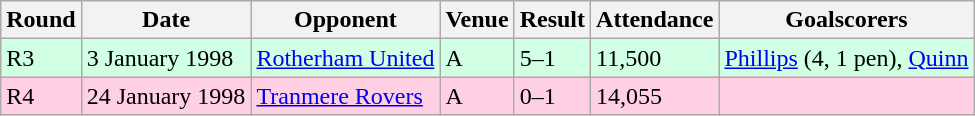<table class="wikitable">
<tr>
<th>Round</th>
<th>Date</th>
<th>Opponent</th>
<th>Venue</th>
<th>Result</th>
<th>Attendance</th>
<th>Goalscorers</th>
</tr>
<tr style="background-color: #d0ffe3;">
<td>R3</td>
<td>3 January 1998</td>
<td><a href='#'>Rotherham United</a></td>
<td>A</td>
<td>5–1</td>
<td>11,500</td>
<td><a href='#'>Phillips</a> (4, 1 pen), <a href='#'>Quinn</a></td>
</tr>
<tr style="background-color: #ffd0e3;">
<td>R4</td>
<td>24 January 1998</td>
<td><a href='#'>Tranmere Rovers</a></td>
<td>A</td>
<td>0–1</td>
<td>14,055</td>
<td></td>
</tr>
</table>
